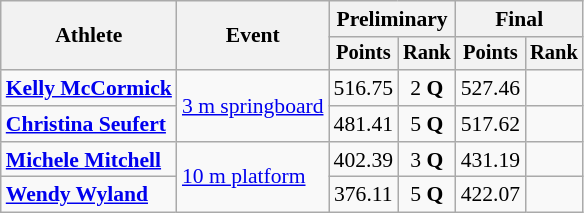<table class=wikitable style=font-size:90%;text-align:center>
<tr>
<th rowspan=2>Athlete</th>
<th rowspan=2>Event</th>
<th colspan=2>Preliminary</th>
<th colspan=2>Final</th>
</tr>
<tr style=font-size:95%>
<th>Points</th>
<th>Rank</th>
<th>Points</th>
<th>Rank</th>
</tr>
<tr>
<td align=left><strong><a href='#'>Kelly McCormick</a></strong></td>
<td align=left rowspan=2><a href='#'>3 m springboard</a></td>
<td>516.75</td>
<td>2 <strong>Q</strong></td>
<td>527.46</td>
<td></td>
</tr>
<tr>
<td align=left><strong><a href='#'>Christina Seufert</a></strong></td>
<td>481.41</td>
<td>5 <strong>Q</strong></td>
<td>517.62</td>
<td></td>
</tr>
<tr>
<td align=left><strong><a href='#'>Michele Mitchell</a></strong></td>
<td align=left rowspan=2><a href='#'>10 m platform</a></td>
<td>402.39</td>
<td>3 <strong>Q</strong></td>
<td>431.19</td>
<td></td>
</tr>
<tr>
<td align=left><strong><a href='#'>Wendy Wyland</a></strong></td>
<td>376.11</td>
<td>5 <strong>Q</strong></td>
<td>422.07</td>
<td></td>
</tr>
</table>
